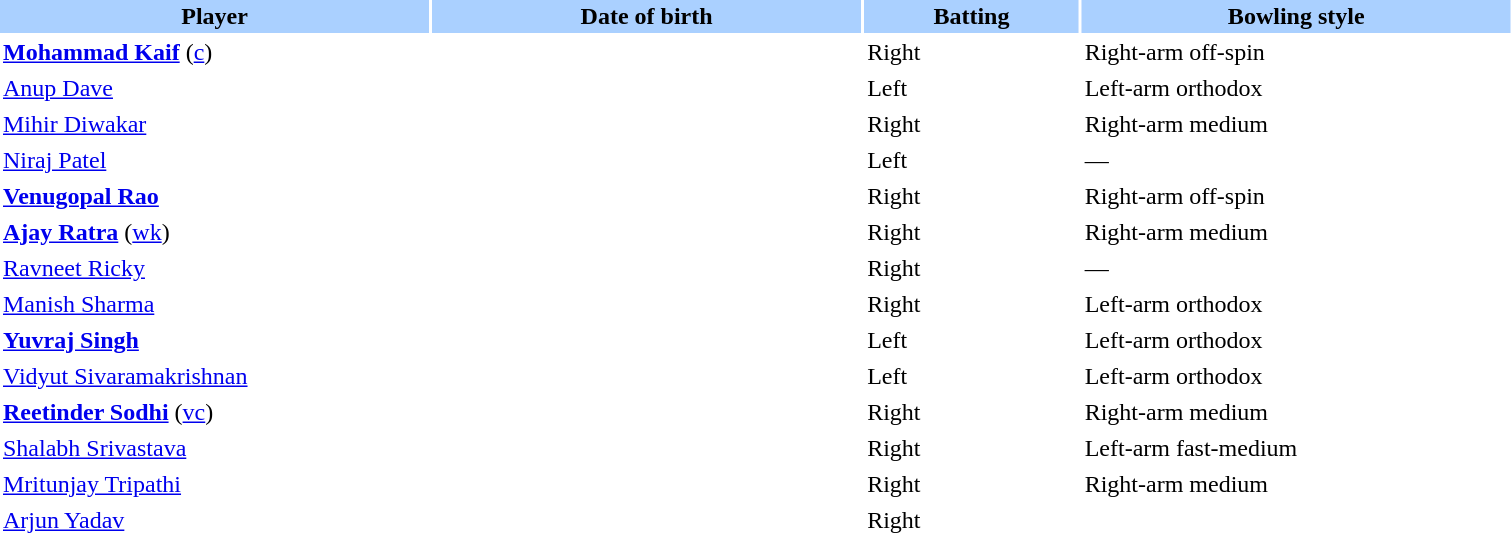<table class="sortable" style="width:80%;" border="0" cellspacing="2" cellpadding="2">
<tr style="background:#aad0ff;">
<th width=20%>Player</th>
<th width=20%>Date of birth</th>
<th width=10%>Batting</th>
<th width=20%>Bowling style</th>
</tr>
<tr>
<td><strong><a href='#'>Mohammad Kaif</a></strong> (<a href='#'>c</a>)</td>
<td></td>
<td>Right</td>
<td>Right-arm off-spin</td>
</tr>
<tr>
<td><a href='#'>Anup Dave</a></td>
<td></td>
<td>Left</td>
<td>Left-arm orthodox</td>
</tr>
<tr>
<td><a href='#'>Mihir Diwakar</a></td>
<td></td>
<td>Right</td>
<td>Right-arm medium</td>
</tr>
<tr>
<td><a href='#'>Niraj Patel</a></td>
<td></td>
<td>Left</td>
<td>—</td>
</tr>
<tr>
<td><strong><a href='#'>Venugopal Rao</a></strong></td>
<td></td>
<td>Right</td>
<td>Right-arm off-spin</td>
</tr>
<tr>
<td><strong><a href='#'>Ajay Ratra</a></strong> (<a href='#'>wk</a>)</td>
<td></td>
<td>Right</td>
<td>Right-arm medium</td>
</tr>
<tr>
<td><a href='#'>Ravneet Ricky</a></td>
<td></td>
<td>Right</td>
<td>—</td>
</tr>
<tr>
<td><a href='#'>Manish Sharma</a></td>
<td></td>
<td>Right</td>
<td>Left-arm orthodox</td>
</tr>
<tr>
<td><strong><a href='#'>Yuvraj Singh</a></strong></td>
<td></td>
<td>Left</td>
<td>Left-arm orthodox</td>
</tr>
<tr>
<td><a href='#'>Vidyut Sivaramakrishnan</a></td>
<td></td>
<td>Left</td>
<td>Left-arm orthodox</td>
</tr>
<tr>
<td><strong><a href='#'>Reetinder Sodhi</a></strong> (<a href='#'>vc</a>)</td>
<td></td>
<td>Right</td>
<td>Right-arm medium</td>
</tr>
<tr>
<td><a href='#'>Shalabh Srivastava</a></td>
<td></td>
<td>Right</td>
<td>Left-arm fast-medium</td>
</tr>
<tr>
<td><a href='#'>Mritunjay Tripathi</a></td>
<td></td>
<td>Right</td>
<td>Right-arm medium</td>
</tr>
<tr>
<td><a href='#'>Arjun Yadav</a></td>
<td></td>
<td>Right</td>
<td></td>
</tr>
</table>
